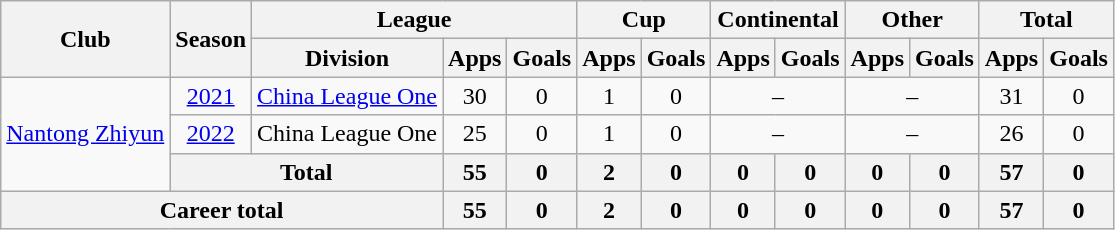<table class="wikitable" style="text-align: center">
<tr>
<th rowspan="2">Club</th>
<th rowspan="2">Season</th>
<th colspan="3">League</th>
<th colspan="2">Cup</th>
<th colspan="2">Continental</th>
<th colspan="2">Other</th>
<th colspan="2">Total</th>
</tr>
<tr>
<th>Division</th>
<th>Apps</th>
<th>Goals</th>
<th>Apps</th>
<th>Goals</th>
<th>Apps</th>
<th>Goals</th>
<th>Apps</th>
<th>Goals</th>
<th>Apps</th>
<th>Goals</th>
</tr>
<tr>
<td rowspan=3><a href='#'>Nantong Zhiyun</a></td>
<td><a href='#'>2021</a></td>
<td><a href='#'>China League One</a></td>
<td>30</td>
<td>0</td>
<td>1</td>
<td>0</td>
<td colspan="2">–</td>
<td colspan="2">–</td>
<td>31</td>
<td>0</td>
</tr>
<tr>
<td><a href='#'>2022</a></td>
<td>China League One</td>
<td>25</td>
<td>0</td>
<td>1</td>
<td>0</td>
<td colspan="2">–</td>
<td colspan="2">–</td>
<td>26</td>
<td>0</td>
</tr>
<tr>
<th colspan=2>Total</th>
<th>55</th>
<th>0</th>
<th>2</th>
<th>0</th>
<th>0</th>
<th>0</th>
<th>0</th>
<th>0</th>
<th>57</th>
<th>0</th>
</tr>
<tr>
<th colspan=3>Career total</th>
<th>55</th>
<th>0</th>
<th>2</th>
<th>0</th>
<th>0</th>
<th>0</th>
<th>0</th>
<th>0</th>
<th>57</th>
<th>0</th>
</tr>
</table>
